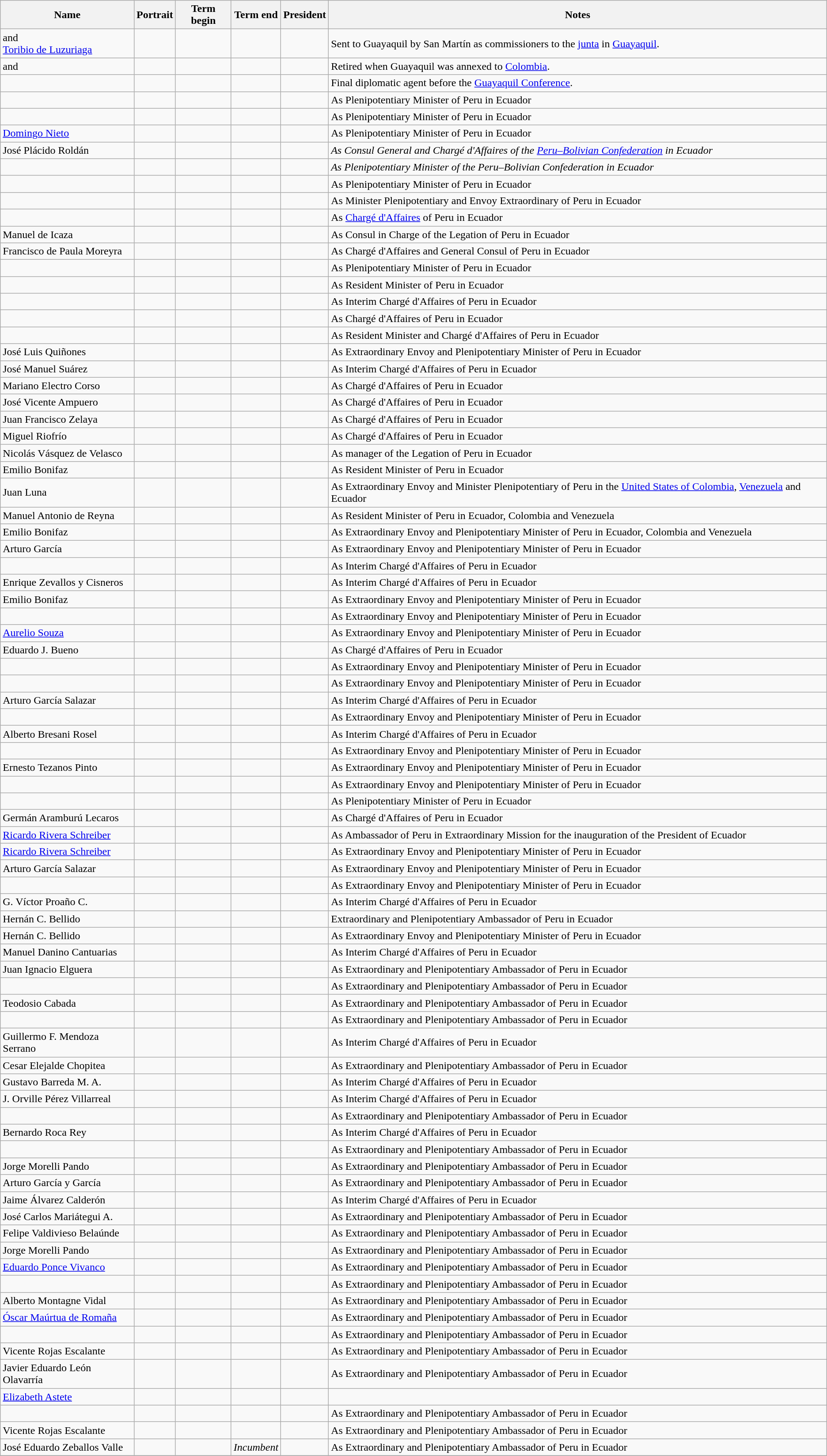<table class="wikitable sortable"  text-align:center;">
<tr>
<th>Name</th>
<th class="unsortable">Portrait</th>
<th>Term begin</th>
<th>Term end</th>
<th>President</th>
<th class="unsortable">Notes</th>
</tr>
<tr>
<td> and<br><a href='#'>Toribio de Luzuriaga</a></td>
<td><br></td>
<td></td>
<td></td>
<td></td>
<td>Sent to Guayaquil by San Martín as commissioners to the <a href='#'>junta</a> in <a href='#'>Guayaquil</a>.</td>
</tr>
<tr>
<td> and </td>
<td></td>
<td></td>
<td></td>
<td></td>
<td>Retired when Guayaquil was annexed to <a href='#'>Colombia</a>.</td>
</tr>
<tr>
<td></td>
<td></td>
<td></td>
<td></td>
<td></td>
<td>Final diplomatic agent before the <a href='#'>Guayaquil Conference</a>.</td>
</tr>
<tr>
<td></td>
<td></td>
<td></td>
<td></td>
<td></td>
<td>As Plenipotentiary Minister of Peru in Ecuador</td>
</tr>
<tr>
<td></td>
<td></td>
<td></td>
<td></td>
<td></td>
<td>As Plenipotentiary Minister of Peru in Ecuador</td>
</tr>
<tr>
<td><a href='#'>Domingo Nieto</a></td>
<td></td>
<td></td>
<td></td>
<td></td>
<td>As Plenipotentiary Minister of Peru in Ecuador</td>
</tr>
<tr>
<td>José Plácido Roldán</td>
<td></td>
<td></td>
<td></td>
<td></td>
<td><em>As Consul General and Chargé d'Affaires of the <a href='#'>Peru–Bolivian Confederation</a> in Ecuador</em></td>
</tr>
<tr>
<td></td>
<td></td>
<td></td>
<td></td>
<td></td>
<td><em>As Plenipotentiary Minister of the Peru–Bolivian Confederation in Ecuador</em></td>
</tr>
<tr>
<td></td>
<td></td>
<td></td>
<td></td>
<td></td>
<td>As Plenipotentiary Minister of Peru in Ecuador</td>
</tr>
<tr>
<td></td>
<td></td>
<td></td>
<td></td>
<td></td>
<td>As Minister Plenipotentiary and Envoy Extraordinary of Peru in Ecuador</td>
</tr>
<tr>
<td></td>
<td></td>
<td></td>
<td></td>
<td></td>
<td>As <a href='#'>Chargé d'Affaires</a> of Peru in Ecuador</td>
</tr>
<tr>
<td>Manuel de Icaza</td>
<td></td>
<td></td>
<td></td>
<td></td>
<td>As Consul in Charge of the Legation of Peru in Ecuador</td>
</tr>
<tr>
<td>Francisco de Paula Moreyra</td>
<td></td>
<td></td>
<td></td>
<td></td>
<td>As Chargé d'Affaires and General Consul of Peru in Ecuador</td>
</tr>
<tr>
<td></td>
<td></td>
<td></td>
<td></td>
<td></td>
<td>As Plenipotentiary Minister of Peru in Ecuador</td>
</tr>
<tr>
<td></td>
<td></td>
<td></td>
<td></td>
<td></td>
<td>As Resident Minister of Peru in Ecuador</td>
</tr>
<tr>
<td></td>
<td></td>
<td></td>
<td></td>
<td></td>
<td>As Interim Chargé d'Affaires of Peru in Ecuador</td>
</tr>
<tr>
<td></td>
<td></td>
<td></td>
<td></td>
<td></td>
<td>As Chargé d'Affaires of Peru in Ecuador</td>
</tr>
<tr>
<td></td>
<td></td>
<td></td>
<td></td>
<td></td>
<td>As Resident Minister and Chargé d'Affaires of Peru in Ecuador</td>
</tr>
<tr>
<td>José Luis Quiñones</td>
<td></td>
<td></td>
<td></td>
<td></td>
<td>As Extraordinary Envoy and Plenipotentiary Minister of Peru in Ecuador</td>
</tr>
<tr>
<td>José Manuel Suárez</td>
<td></td>
<td></td>
<td></td>
<td></td>
<td>As Interim Chargé d'Affaires of Peru in Ecuador</td>
</tr>
<tr>
<td>Mariano Electro Corso</td>
<td></td>
<td></td>
<td></td>
<td></td>
<td>As Chargé d'Affaires of Peru in Ecuador</td>
</tr>
<tr>
<td>José Vicente Ampuero</td>
<td></td>
<td></td>
<td></td>
<td></td>
<td>As Chargé d'Affaires of Peru in Ecuador</td>
</tr>
<tr>
<td>Juan Francisco Zelaya</td>
<td></td>
<td></td>
<td></td>
<td></td>
<td>As Chargé d'Affaires of Peru in Ecuador</td>
</tr>
<tr>
<td>Miguel Riofrío</td>
<td></td>
<td></td>
<td></td>
<td></td>
<td>As Chargé d'Affaires of Peru in Ecuador</td>
</tr>
<tr>
<td>Nicolás Vásquez de Velasco</td>
<td></td>
<td></td>
<td></td>
<td></td>
<td>As manager of the Legation of Peru in Ecuador</td>
</tr>
<tr>
<td>Emilio Bonifaz</td>
<td></td>
<td></td>
<td></td>
<td></td>
<td>As Resident Minister of Peru in Ecuador</td>
</tr>
<tr>
<td>Juan Luna</td>
<td></td>
<td></td>
<td></td>
<td></td>
<td>As Extraordinary Envoy and Minister Plenipotentiary of Peru in the <a href='#'>United States of Colombia</a>, <a href='#'>Venezuela</a> and Ecuador</td>
</tr>
<tr>
<td>Manuel Antonio de Reyna</td>
<td></td>
<td></td>
<td></td>
<td></td>
<td>As Resident Minister of Peru in Ecuador, Colombia and Venezuela</td>
</tr>
<tr>
<td>Emilio Bonifaz</td>
<td></td>
<td></td>
<td></td>
<td></td>
<td>As Extraordinary Envoy and Plenipotentiary Minister of Peru in Ecuador, Colombia and Venezuela</td>
</tr>
<tr>
<td>Arturo García</td>
<td></td>
<td></td>
<td></td>
<td></td>
<td>As Extraordinary Envoy and Plenipotentiary Minister of Peru in Ecuador</td>
</tr>
<tr>
<td></td>
<td></td>
<td></td>
<td></td>
<td></td>
<td>As Interim Chargé d'Affaires of Peru in Ecuador</td>
</tr>
<tr>
<td>Enrique Zevallos y Cisneros</td>
<td></td>
<td></td>
<td></td>
<td></td>
<td>As Interim Chargé d'Affaires of Peru in Ecuador</td>
</tr>
<tr>
<td>Emilio Bonifaz</td>
<td></td>
<td></td>
<td></td>
<td></td>
<td>As Extraordinary Envoy and Plenipotentiary Minister of Peru in Ecuador</td>
</tr>
<tr>
<td></td>
<td></td>
<td></td>
<td></td>
<td></td>
<td>As Extraordinary Envoy and Plenipotentiary Minister of Peru in Ecuador</td>
</tr>
<tr>
<td><a href='#'>Aurelio Souza</a></td>
<td></td>
<td></td>
<td></td>
<td></td>
<td>As Extraordinary Envoy and Plenipotentiary Minister of Peru in Ecuador</td>
</tr>
<tr>
<td>Eduardo J. Bueno</td>
<td></td>
<td></td>
<td></td>
<td></td>
<td>As Chargé d'Affaires of Peru in Ecuador</td>
</tr>
<tr>
<td></td>
<td></td>
<td></td>
<td></td>
<td></td>
<td>As Extraordinary Envoy and Plenipotentiary Minister of Peru in Ecuador</td>
</tr>
<tr>
<td></td>
<td></td>
<td></td>
<td></td>
<td></td>
<td>As Extraordinary Envoy and Plenipotentiary Minister of Peru in Ecuador</td>
</tr>
<tr>
<td>Arturo García Salazar</td>
<td></td>
<td></td>
<td></td>
<td></td>
<td>As Interim Chargé d'Affaires of Peru in Ecuador</td>
</tr>
<tr>
<td></td>
<td></td>
<td></td>
<td></td>
<td></td>
<td>As Extraordinary Envoy and Plenipotentiary Minister of Peru in Ecuador</td>
</tr>
<tr>
<td>Alberto Bresani Rosel</td>
<td></td>
<td></td>
<td></td>
<td></td>
<td>As Interim Chargé d'Affaires of Peru in Ecuador</td>
</tr>
<tr>
<td></td>
<td></td>
<td></td>
<td></td>
<td></td>
<td>As Extraordinary Envoy and Plenipotentiary Minister of Peru in Ecuador</td>
</tr>
<tr>
<td>Ernesto Tezanos Pinto</td>
<td></td>
<td></td>
<td></td>
<td></td>
<td>As Extraordinary Envoy and Plenipotentiary Minister of Peru in Ecuador</td>
</tr>
<tr>
<td></td>
<td></td>
<td></td>
<td></td>
<td></td>
<td>As Extraordinary Envoy and Plenipotentiary Minister of Peru in Ecuador</td>
</tr>
<tr>
<td></td>
<td></td>
<td></td>
<td></td>
<td></td>
<td>As Plenipotentiary Minister of Peru in Ecuador</td>
</tr>
<tr>
<td>Germán Aramburú Lecaros</td>
<td></td>
<td></td>
<td></td>
<td></td>
<td>As Chargé d'Affaires of Peru in Ecuador</td>
</tr>
<tr>
<td><a href='#'>Ricardo Rivera Schreiber</a></td>
<td></td>
<td></td>
<td></td>
<td></td>
<td>As Ambassador of Peru in Extraordinary Mission for the inauguration of the President of Ecuador</td>
</tr>
<tr>
<td><a href='#'>Ricardo Rivera Schreiber</a></td>
<td></td>
<td></td>
<td></td>
<td></td>
<td>As Extraordinary Envoy and Plenipotentiary Minister of Peru in Ecuador</td>
</tr>
<tr>
<td>Arturo García Salazar</td>
<td></td>
<td></td>
<td></td>
<td></td>
<td>As Extraordinary Envoy and Plenipotentiary Minister of Peru in Ecuador</td>
</tr>
<tr>
<td></td>
<td></td>
<td></td>
<td></td>
<td></td>
<td>As Extraordinary Envoy and Plenipotentiary Minister of Peru in Ecuador</td>
</tr>
<tr>
<td>G. Víctor Proaño C.</td>
<td></td>
<td></td>
<td></td>
<td></td>
<td>As Interim Chargé d'Affaires of Peru in Ecuador</td>
</tr>
<tr>
<td>Hernán C. Bellido</td>
<td></td>
<td></td>
<td></td>
<td></td>
<td>Extraordinary and Plenipotentiary Ambassador of Peru in Ecuador</td>
</tr>
<tr>
<td>Hernán C. Bellido</td>
<td></td>
<td></td>
<td></td>
<td></td>
<td>As Extraordinary Envoy and Plenipotentiary Minister of Peru in Ecuador</td>
</tr>
<tr>
<td>Manuel Danino Cantuarias</td>
<td></td>
<td></td>
<td></td>
<td></td>
<td>As Interim Chargé d'Affaires of Peru in Ecuador</td>
</tr>
<tr>
<td>Juan Ignacio Elguera</td>
<td></td>
<td></td>
<td></td>
<td></td>
<td>As Extraordinary and Plenipotentiary Ambassador of Peru in Ecuador</td>
</tr>
<tr>
<td></td>
<td></td>
<td></td>
<td></td>
<td></td>
<td>As Extraordinary and Plenipotentiary Ambassador of Peru in Ecuador</td>
</tr>
<tr>
<td>Teodosio Cabada</td>
<td></td>
<td></td>
<td></td>
<td></td>
<td>As Extraordinary and Plenipotentiary Ambassador of Peru in Ecuador</td>
</tr>
<tr>
<td></td>
<td></td>
<td></td>
<td></td>
<td></td>
<td>As Extraordinary and Plenipotentiary Ambassador of Peru in Ecuador</td>
</tr>
<tr>
<td>Guillermo F. Mendoza Serrano</td>
<td></td>
<td></td>
<td></td>
<td></td>
<td>As Interim Chargé d'Affaires of Peru in Ecuador</td>
</tr>
<tr>
<td>Cesar Elejalde Chopitea</td>
<td></td>
<td></td>
<td></td>
<td></td>
<td>As Extraordinary and Plenipotentiary Ambassador of Peru in Ecuador</td>
</tr>
<tr>
<td>Gustavo Barreda M. A.</td>
<td></td>
<td></td>
<td></td>
<td></td>
<td>As Interim Chargé d'Affaires of Peru in Ecuador</td>
</tr>
<tr>
<td>J. Orville Pérez Villarreal</td>
<td></td>
<td></td>
<td></td>
<td></td>
<td>As Interim Chargé d'Affaires of Peru in Ecuador</td>
</tr>
<tr>
<td></td>
<td></td>
<td></td>
<td></td>
<td></td>
<td>As Extraordinary and Plenipotentiary Ambassador of Peru in Ecuador</td>
</tr>
<tr>
<td>Bernardo Roca Rey</td>
<td></td>
<td></td>
<td></td>
<td></td>
<td>As Interim Chargé d'Affaires of Peru in Ecuador</td>
</tr>
<tr>
<td></td>
<td></td>
<td></td>
<td></td>
<td></td>
<td>As Extraordinary and Plenipotentiary Ambassador of Peru in Ecuador</td>
</tr>
<tr>
<td>Jorge Morelli Pando</td>
<td></td>
<td></td>
<td></td>
<td></td>
<td>As Extraordinary and Plenipotentiary Ambassador of Peru in Ecuador</td>
</tr>
<tr>
<td>Arturo García y García</td>
<td></td>
<td></td>
<td></td>
<td></td>
<td>As Extraordinary and Plenipotentiary Ambassador of Peru in Ecuador</td>
</tr>
<tr>
<td>Jaime Álvarez Calderón</td>
<td></td>
<td></td>
<td></td>
<td></td>
<td>As Interim Chargé d'Affaires of Peru in Ecuador</td>
</tr>
<tr>
<td>José Carlos Mariátegui A.</td>
<td></td>
<td></td>
<td></td>
<td></td>
<td>As Extraordinary and Plenipotentiary Ambassador of Peru in Ecuador</td>
</tr>
<tr>
<td>Felipe Valdivieso Belaúnde</td>
<td></td>
<td></td>
<td></td>
<td></td>
<td>As Extraordinary and Plenipotentiary Ambassador of Peru in Ecuador</td>
</tr>
<tr>
<td>Jorge Morelli Pando</td>
<td></td>
<td></td>
<td></td>
<td></td>
<td>As Extraordinary and Plenipotentiary Ambassador of Peru in Ecuador</td>
</tr>
<tr>
<td><a href='#'>Eduardo Ponce Vivanco</a></td>
<td></td>
<td></td>
<td></td>
<td></td>
<td>As Extraordinary and Plenipotentiary Ambassador of Peru in Ecuador</td>
</tr>
<tr>
<td></td>
<td></td>
<td></td>
<td></td>
<td></td>
<td>As Extraordinary and Plenipotentiary Ambassador of Peru in Ecuador</td>
</tr>
<tr>
<td>Alberto Montagne Vidal</td>
<td></td>
<td></td>
<td></td>
<td></td>
<td>As Extraordinary and Plenipotentiary Ambassador of Peru in Ecuador</td>
</tr>
<tr>
<td><a href='#'>Óscar Maúrtua de Romaña</a></td>
<td></td>
<td></td>
<td></td>
<td></td>
<td>As Extraordinary and Plenipotentiary Ambassador of Peru in Ecuador</td>
</tr>
<tr>
<td></td>
<td></td>
<td></td>
<td></td>
<td></td>
<td>As Extraordinary and Plenipotentiary Ambassador of Peru in Ecuador</td>
</tr>
<tr>
<td>Vicente Rojas Escalante</td>
<td></td>
<td></td>
<td></td>
<td></td>
<td>As Extraordinary and Plenipotentiary Ambassador of Peru in Ecuador</td>
</tr>
<tr>
<td>Javier Eduardo León Olavarría</td>
<td></td>
<td></td>
<td></td>
<td></td>
<td>As Extraordinary and Plenipotentiary Ambassador of Peru in Ecuador</td>
</tr>
<tr>
<td><a href='#'>Elizabeth Astete</a></td>
<td></td>
<td></td>
<td></td>
<td></td>
<td></td>
</tr>
<tr>
<td></td>
<td></td>
<td></td>
<td></td>
<td></td>
<td>As Extraordinary and Plenipotentiary Ambassador of Peru in Ecuador</td>
</tr>
<tr>
<td>Vicente Rojas Escalante</td>
<td></td>
<td></td>
<td></td>
<td></td>
<td>As Extraordinary and Plenipotentiary Ambassador of Peru in Ecuador</td>
</tr>
<tr>
<td>José Eduardo Zeballos Valle</td>
<td></td>
<td></td>
<td><em>Incumbent</em></td>
<td></td>
<td>As Extraordinary and Plenipotentiary Ambassador of Peru in Ecuador</td>
</tr>
<tr>
</tr>
</table>
